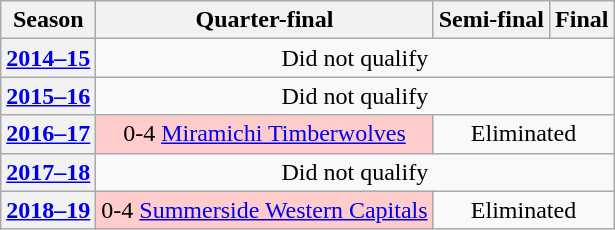<table class="wikitable" style="text-align:center">
<tr>
<th>Season</th>
<th>Quarter-final</th>
<th>Semi-final</th>
<th>Final</th>
</tr>
<tr>
<th scope="row"><a href='#'>2014–15</a></th>
<td colspan="3">Did not qualify</td>
</tr>
<tr>
<th scope="row"><a href='#'>2015–16</a></th>
<td colspan="3">Did not qualify</td>
</tr>
<tr>
<th scope="row"><a href='#'>2016–17</a></th>
<td style="background:#FFCCCC">0-4 <a href='#'>Miramichi Timberwolves</a></td>
<td colspan="2">Eliminated</td>
</tr>
<tr>
<th scope="row"><a href='#'>2017–18</a></th>
<td colspan="3">Did not qualify</td>
</tr>
<tr>
<th scope="row"><a href='#'>2018–19</a></th>
<td style="background:#FFCCCC">0-4 <a href='#'>Summerside Western Capitals</a></td>
<td colspan="2">Eliminated</td>
</tr>
</table>
